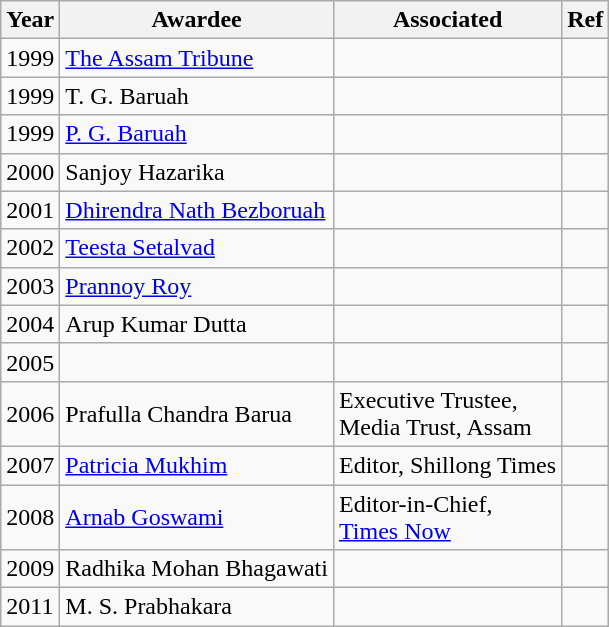<table class="wikitable">
<tr>
<th>Year</th>
<th>Awardee</th>
<th>Associated</th>
<th>Ref</th>
</tr>
<tr>
<td>1999</td>
<td><a href='#'>The Assam Tribune</a></td>
<td></td>
<td></td>
</tr>
<tr>
<td>1999</td>
<td>T. G. Baruah</td>
<td></td>
<td></td>
</tr>
<tr>
<td>1999</td>
<td><a href='#'>P. G. Baruah</a></td>
<td></td>
<td></td>
</tr>
<tr>
<td>2000</td>
<td>Sanjoy Hazarika</td>
<td></td>
<td></td>
</tr>
<tr>
<td>2001</td>
<td><a href='#'>Dhirendra Nath Bezboruah</a></td>
<td></td>
<td></td>
</tr>
<tr>
<td>2002</td>
<td><a href='#'>Teesta Setalvad</a></td>
<td></td>
<td></td>
</tr>
<tr>
<td>2003</td>
<td><a href='#'>Prannoy Roy</a></td>
<td></td>
<td></td>
</tr>
<tr>
<td>2004</td>
<td>Arup Kumar Dutta</td>
<td></td>
<td></td>
</tr>
<tr>
<td>2005</td>
<td></td>
<td></td>
<td></td>
</tr>
<tr>
<td>2006</td>
<td>Prafulla Chandra Barua</td>
<td>Executive Trustee,<br> Media Trust, Assam</td>
<td></td>
</tr>
<tr>
<td>2007</td>
<td><a href='#'>Patricia Mukhim</a></td>
<td>Editor, Shillong Times</td>
<td></td>
</tr>
<tr>
<td>2008</td>
<td><a href='#'>Arnab Goswami</a></td>
<td>Editor-in-Chief,<br> <a href='#'>Times Now</a></td>
<td></td>
</tr>
<tr>
<td>2009</td>
<td>Radhika Mohan Bhagawati</td>
<td></td>
<td></td>
</tr>
<tr>
<td>2011</td>
<td>M. S. Prabhakara</td>
<td></td>
<td></td>
</tr>
</table>
